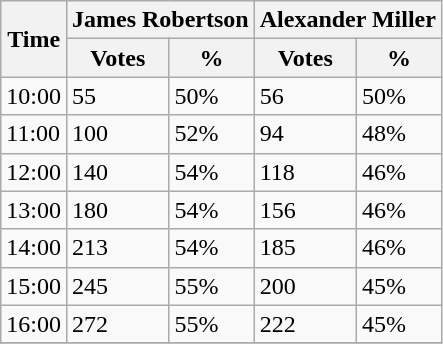<table class="wikitable">
<tr>
<th rowspan="2">Time</th>
<th colspan="2">James Robertson</th>
<th colspan="2">Alexander Miller</th>
</tr>
<tr>
<th>Votes</th>
<th>%</th>
<th>Votes</th>
<th>%</th>
</tr>
<tr>
<td>10:00</td>
<td>55</td>
<td>50%</td>
<td>56</td>
<td>50%</td>
</tr>
<tr>
<td>11:00</td>
<td>100</td>
<td>52%</td>
<td>94</td>
<td>48%</td>
</tr>
<tr>
<td>12:00</td>
<td>140</td>
<td>54%</td>
<td>118</td>
<td>46%</td>
</tr>
<tr>
<td>13:00</td>
<td>180</td>
<td>54%</td>
<td>156</td>
<td>46%</td>
</tr>
<tr>
<td>14:00</td>
<td>213</td>
<td>54%</td>
<td>185</td>
<td>46%</td>
</tr>
<tr>
<td>15:00</td>
<td>245</td>
<td>55%</td>
<td>200</td>
<td>45%</td>
</tr>
<tr>
<td>16:00</td>
<td>272</td>
<td>55%</td>
<td>222</td>
<td>45%</td>
</tr>
<tr>
</tr>
</table>
